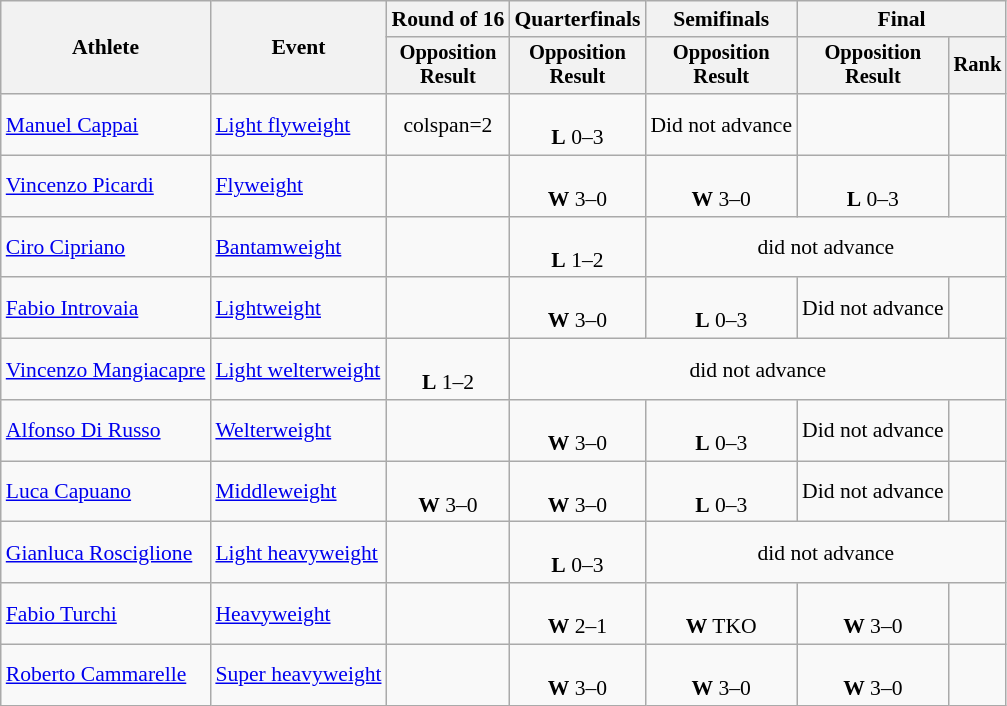<table class="wikitable" style="font-size:90%">
<tr>
<th rowspan=2>Athlete</th>
<th rowspan=2>Event</th>
<th>Round of 16</th>
<th>Quarterfinals</th>
<th>Semifinals</th>
<th colspan=2>Final</th>
</tr>
<tr style="font-size:95%">
<th>Opposition<br>Result</th>
<th>Opposition<br>Result</th>
<th>Opposition<br>Result</th>
<th>Opposition<br>Result</th>
<th>Rank</th>
</tr>
<tr align=center>
<td align=left><a href='#'>Manuel Cappai</a></td>
<td align=left><a href='#'>Light flyweight</a></td>
<td>colspan=2 </td>
<td><br><strong>L</strong> 0–3</td>
<td>Did not advance</td>
<td></td>
</tr>
<tr align=center>
<td align=left><a href='#'>Vincenzo Picardi</a></td>
<td align=left><a href='#'>Flyweight</a></td>
<td></td>
<td><br><strong>W</strong> 3–0</td>
<td><br><strong>W</strong> 3–0</td>
<td><br><strong>L</strong> 0–3</td>
<td></td>
</tr>
<tr align=center>
<td align=left><a href='#'>Ciro Cipriano</a></td>
<td align=left><a href='#'>Bantamweight</a></td>
<td></td>
<td><br><strong>L</strong> 1–2</td>
<td colspan=3>did not advance</td>
</tr>
<tr align=center>
<td align=left><a href='#'>Fabio Introvaia</a></td>
<td align=left><a href='#'>Lightweight</a></td>
<td></td>
<td><br><strong>W</strong> 3–0</td>
<td><br><strong>L</strong> 0–3</td>
<td>Did not advance</td>
<td></td>
</tr>
<tr align=center>
<td align=left><a href='#'>Vincenzo Mangiacapre</a></td>
<td align=left><a href='#'>Light welterweight</a></td>
<td><br><strong>L</strong> 1–2</td>
<td colspan=4>did not advance</td>
</tr>
<tr align=center>
<td align=left><a href='#'>Alfonso Di Russo</a></td>
<td align=left><a href='#'>Welterweight</a></td>
<td></td>
<td><br><strong>W</strong> 3–0</td>
<td><br><strong>L</strong> 0–3</td>
<td>Did not advance</td>
<td></td>
</tr>
<tr align=center>
<td align=left><a href='#'>Luca Capuano</a></td>
<td align=left><a href='#'>Middleweight</a></td>
<td><br><strong>W</strong> 3–0</td>
<td><br><strong>W</strong> 3–0</td>
<td><br><strong>L</strong> 0–3</td>
<td>Did not advance</td>
<td></td>
</tr>
<tr align=center>
<td align=left><a href='#'>Gianluca Rosciglione</a></td>
<td align=left><a href='#'>Light heavyweight</a></td>
<td></td>
<td><br><strong>L</strong> 0–3</td>
<td colspan=3>did not advance</td>
</tr>
<tr align=center>
<td align=left><a href='#'>Fabio Turchi</a></td>
<td align=left><a href='#'>Heavyweight</a></td>
<td></td>
<td><br><strong>W</strong> 2–1</td>
<td><br><strong>W</strong> TKO</td>
<td><br><strong>W</strong> 3–0</td>
<td></td>
</tr>
<tr align=center>
<td align=left><a href='#'>Roberto Cammarelle</a></td>
<td align=left><a href='#'>Super heavyweight</a></td>
<td></td>
<td><br><strong>W</strong> 3–0</td>
<td><br><strong>W</strong> 3–0</td>
<td><br><strong>W</strong> 3–0</td>
<td></td>
</tr>
</table>
